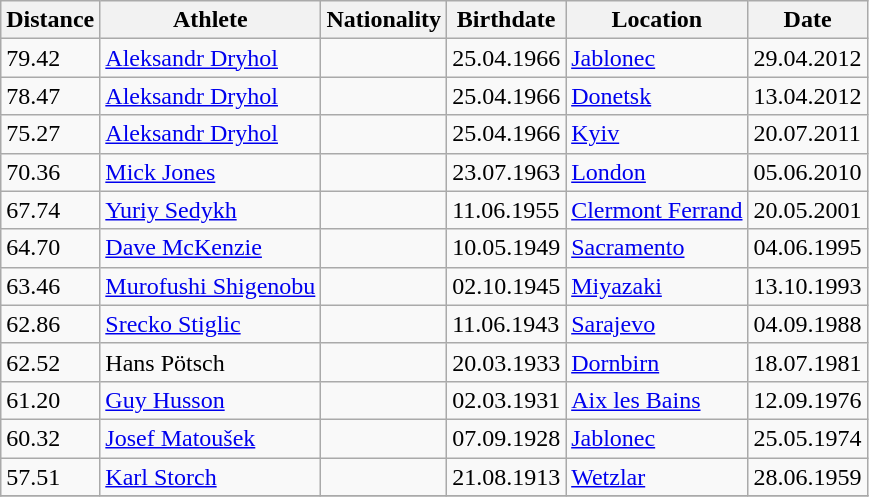<table class="wikitable">
<tr>
<th>Distance</th>
<th>Athlete</th>
<th>Nationality</th>
<th>Birthdate</th>
<th>Location</th>
<th>Date</th>
</tr>
<tr>
<td>79.42</td>
<td><a href='#'>Aleksandr Dryhol</a></td>
<td></td>
<td>25.04.1966</td>
<td><a href='#'>Jablonec</a></td>
<td>29.04.2012</td>
</tr>
<tr>
<td>78.47</td>
<td><a href='#'>Aleksandr Dryhol</a></td>
<td></td>
<td>25.04.1966</td>
<td><a href='#'>Donetsk</a></td>
<td>13.04.2012</td>
</tr>
<tr>
<td>75.27</td>
<td><a href='#'>Aleksandr Dryhol</a></td>
<td></td>
<td>25.04.1966</td>
<td><a href='#'>Kyiv</a></td>
<td>20.07.2011</td>
</tr>
<tr>
<td>70.36</td>
<td><a href='#'>Mick Jones</a></td>
<td></td>
<td>23.07.1963</td>
<td><a href='#'>London</a></td>
<td>05.06.2010</td>
</tr>
<tr>
<td>67.74</td>
<td><a href='#'>Yuriy Sedykh</a></td>
<td></td>
<td>11.06.1955</td>
<td><a href='#'>Clermont Ferrand</a></td>
<td>20.05.2001</td>
</tr>
<tr>
<td>64.70</td>
<td><a href='#'>Dave McKenzie</a></td>
<td></td>
<td>10.05.1949</td>
<td><a href='#'>Sacramento</a></td>
<td>04.06.1995</td>
</tr>
<tr>
<td>63.46</td>
<td><a href='#'>Murofushi Shigenobu</a></td>
<td></td>
<td>02.10.1945</td>
<td><a href='#'>Miyazaki</a></td>
<td>13.10.1993</td>
</tr>
<tr>
<td>62.86</td>
<td><a href='#'>Srecko Stiglic</a></td>
<td></td>
<td>11.06.1943</td>
<td><a href='#'>Sarajevo</a></td>
<td>04.09.1988</td>
</tr>
<tr>
<td>62.52</td>
<td>Hans Pötsch</td>
<td></td>
<td>20.03.1933</td>
<td><a href='#'>Dornbirn</a></td>
<td>18.07.1981</td>
</tr>
<tr>
<td>61.20</td>
<td><a href='#'>Guy Husson</a></td>
<td></td>
<td>02.03.1931</td>
<td><a href='#'>Aix les Bains</a></td>
<td>12.09.1976</td>
</tr>
<tr>
<td>60.32</td>
<td><a href='#'>Josef Matoušek</a></td>
<td></td>
<td>07.09.1928</td>
<td><a href='#'>Jablonec</a></td>
<td>25.05.1974</td>
</tr>
<tr>
<td>57.51</td>
<td><a href='#'>Karl Storch</a></td>
<td></td>
<td>21.08.1913</td>
<td><a href='#'>Wetzlar</a></td>
<td>28.06.1959</td>
</tr>
<tr>
</tr>
</table>
